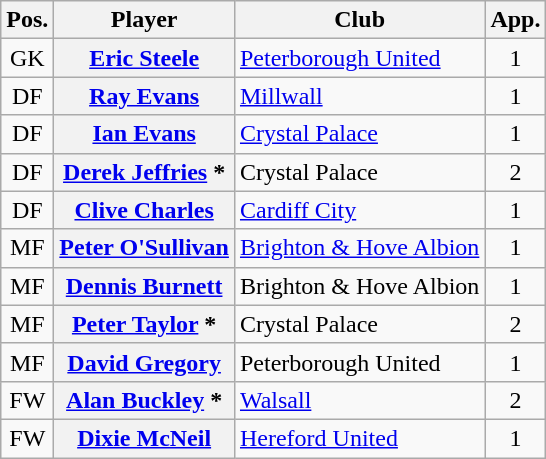<table class="wikitable plainrowheaders" style="text-align: left">
<tr>
<th scope=col>Pos.</th>
<th scope=col>Player</th>
<th scope=col>Club</th>
<th scope=col>App.</th>
</tr>
<tr>
<td style=text-align:center>GK</td>
<th scope=row><a href='#'>Eric Steele</a></th>
<td><a href='#'>Peterborough United</a></td>
<td style=text-align:center>1</td>
</tr>
<tr>
<td style=text-align:center>DF</td>
<th scope=row><a href='#'>Ray Evans</a></th>
<td><a href='#'>Millwall</a></td>
<td style=text-align:center>1</td>
</tr>
<tr>
<td style=text-align:center>DF</td>
<th scope=row><a href='#'>Ian Evans</a></th>
<td><a href='#'>Crystal Palace</a></td>
<td style=text-align:center>1</td>
</tr>
<tr>
<td style=text-align:center>DF</td>
<th scope=row><a href='#'>Derek Jeffries</a> *</th>
<td>Crystal Palace</td>
<td style=text-align:center>2</td>
</tr>
<tr>
<td style=text-align:center>DF</td>
<th scope=row><a href='#'>Clive Charles</a></th>
<td><a href='#'>Cardiff City</a></td>
<td style=text-align:center>1</td>
</tr>
<tr>
<td style=text-align:center>MF</td>
<th scope=row><a href='#'>Peter O'Sullivan</a></th>
<td><a href='#'>Brighton & Hove Albion</a></td>
<td style=text-align:center>1</td>
</tr>
<tr>
<td style=text-align:center>MF</td>
<th scope=row><a href='#'>Dennis Burnett</a></th>
<td>Brighton & Hove Albion</td>
<td style=text-align:center>1</td>
</tr>
<tr>
<td style=text-align:center>MF</td>
<th scope=row><a href='#'>Peter Taylor</a> *</th>
<td>Crystal Palace</td>
<td style=text-align:center>2</td>
</tr>
<tr>
<td style=text-align:center>MF</td>
<th scope=row><a href='#'>David Gregory</a></th>
<td>Peterborough United</td>
<td style=text-align:center>1</td>
</tr>
<tr>
<td style=text-align:center>FW</td>
<th scope=row><a href='#'>Alan Buckley</a> *</th>
<td><a href='#'>Walsall</a></td>
<td style=text-align:center>2</td>
</tr>
<tr>
<td style=text-align:center>FW</td>
<th scope=row><a href='#'>Dixie McNeil</a></th>
<td><a href='#'>Hereford United</a></td>
<td style=text-align:center>1</td>
</tr>
</table>
